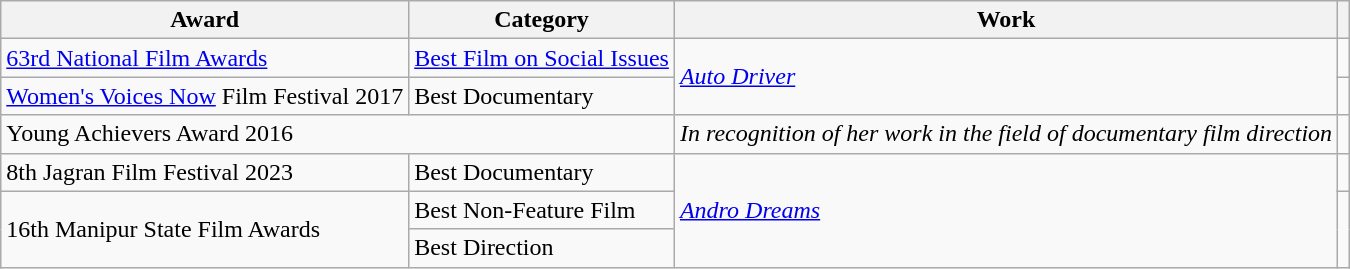<table class="wikitable sortable">
<tr>
<th>Award</th>
<th>Category</th>
<th>Work</th>
<th></th>
</tr>
<tr>
<td><a href='#'>63rd National Film Awards</a></td>
<td><a href='#'>Best Film on Social Issues</a></td>
<td rowspan="2"><em><a href='#'>Auto Driver</a></em></td>
<td></td>
</tr>
<tr>
<td><a href='#'>Women's Voices Now</a> Film Festival 2017</td>
<td>Best Documentary</td>
<td></td>
</tr>
<tr>
<td colspan="2">Young Achievers Award 2016</td>
<td><em>In recognition of her work in the field of documentary film direction</em></td>
<td></td>
</tr>
<tr>
<td>8th Jagran Film Festival 2023</td>
<td>Best Documentary</td>
<td rowspan="3"><em><a href='#'>Andro Dreams</a></em></td>
<td></td>
</tr>
<tr>
<td rowspan="2">16th Manipur State Film Awards</td>
<td>Best Non-Feature Film</td>
<td rowspan="2"></td>
</tr>
<tr>
<td>Best Direction</td>
</tr>
</table>
